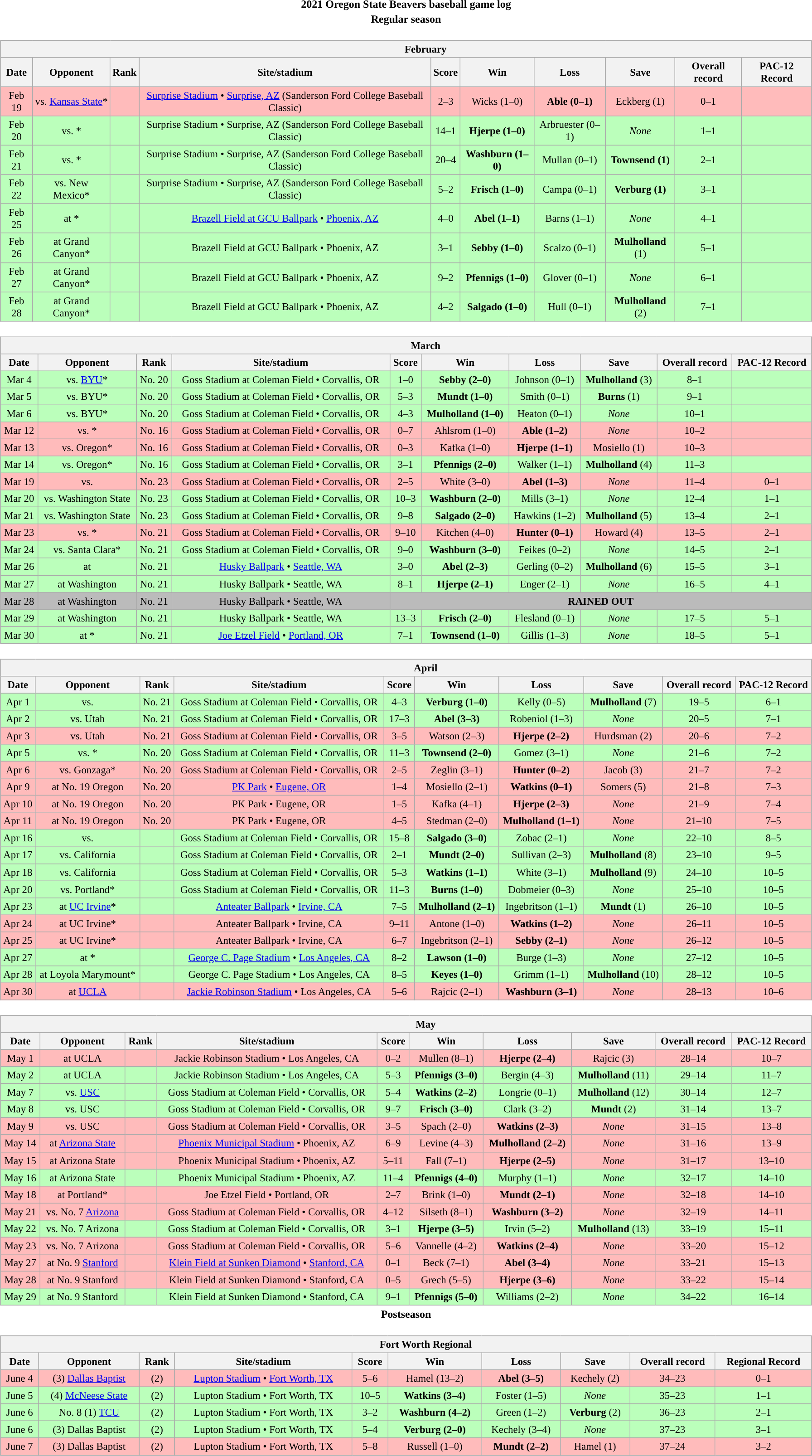<table class="toccolours" width=95% style="margin:1.5em auto; text-align:center;">
<tr>
<th colspan=2>2021 Oregon State Beavers baseball game log</th>
</tr>
<tr>
<th colspan=2>Regular season</th>
</tr>
<tr valign="top">
<td><br><table class="wikitable collapsible collapsed" style="margin:auto; font-size:95%; width:100%">
<tr>
<th colspan=11 style="padding-left:4em;">February</th>
</tr>
<tr>
<th>Date</th>
<th>Opponent</th>
<th>Rank</th>
<th>Site/stadium</th>
<th>Score</th>
<th>Win</th>
<th>Loss</th>
<th>Save</th>
<th>Overall record</th>
<th>PAC-12 Record</th>
</tr>
<tr bgcolor=ffbbbb>
<td>Feb 19</td>
<td>vs. <a href='#'>Kansas State</a>*</td>
<td></td>
<td><a href='#'>Surprise Stadium</a> • <a href='#'>Surprise, AZ</a> (Sanderson Ford College Baseball Classic)</td>
<td>2–3</td>
<td>Wicks (1–0)</td>
<td><strong>Able (0–1)</strong></td>
<td>Eckberg (1)</td>
<td>0–1</td>
<td></td>
</tr>
<tr bgcolor=bbffbb>
<td>Feb 20</td>
<td>vs. *</td>
<td></td>
<td>Surprise Stadium • Surprise, AZ (Sanderson Ford College Baseball Classic)</td>
<td>14–1</td>
<td><strong>Hjerpe (1–0)</strong></td>
<td>Arbruester (0–1)</td>
<td><em>None</em></td>
<td>1–1</td>
<td></td>
</tr>
<tr bgcolor=bbffbb>
<td>Feb 21</td>
<td>vs. *</td>
<td></td>
<td>Surprise Stadium • Surprise, AZ (Sanderson Ford College Baseball Classic)</td>
<td>20–4</td>
<td><strong>Washburn (1–0)</strong></td>
<td>Mullan (0–1)</td>
<td><strong>Townsend (1)</strong></td>
<td>2–1</td>
<td></td>
</tr>
<tr bgcolor=bbffbb>
<td>Feb 22</td>
<td>vs. New Mexico*</td>
<td></td>
<td>Surprise Stadium • Surprise, AZ (Sanderson Ford College Baseball Classic)</td>
<td>5–2</td>
<td><strong>Frisch (1–0)</strong></td>
<td>Campa (0–1)</td>
<td><strong>Verburg (1)</strong></td>
<td>3–1</td>
<td></td>
</tr>
<tr bgcolor=bbffbb>
<td>Feb 25</td>
<td>at *</td>
<td></td>
<td><a href='#'>Brazell Field at GCU Ballpark</a> • <a href='#'>Phoenix, AZ</a></td>
<td>4–0</td>
<td><strong>Abel (1–1)</strong></td>
<td>Barns (1–1)</td>
<td><em>None</em></td>
<td>4–1</td>
<td></td>
</tr>
<tr bgcolor=bbffbb>
<td>Feb 26</td>
<td>at Grand Canyon*</td>
<td></td>
<td>Brazell Field at GCU Ballpark • Phoenix, AZ</td>
<td>3–1</td>
<td><strong>Sebby (1–0)</strong></td>
<td>Scalzo (0–1)</td>
<td><strong>Mulholland</strong> (1)</td>
<td>5–1</td>
<td></td>
</tr>
<tr bgcolor=bbffbb>
<td>Feb 27</td>
<td>at Grand Canyon*</td>
<td></td>
<td>Brazell Field at GCU Ballpark • Phoenix, AZ</td>
<td>9–2</td>
<td><strong>Pfennigs (1–0)</strong></td>
<td>Glover (0–1)</td>
<td><em>None</em></td>
<td>6–1</td>
<td></td>
</tr>
<tr bgcolor=bbffbb>
<td>Feb 28</td>
<td>at Grand Canyon*</td>
<td></td>
<td>Brazell Field at GCU Ballpark • Phoenix, AZ</td>
<td>4–2</td>
<td><strong>Salgado (1–0)</strong></td>
<td>Hull (0–1)</td>
<td><strong>Mulholland</strong> (2)</td>
<td>7–1</td>
<td></td>
</tr>
</table>
</td>
</tr>
<tr>
<td><br><table class="wikitable collapsible collapsed" style="margin:auto; font-size:95%; width:100%">
<tr>
<th colspan=11 style="padding-left:4em;">March</th>
</tr>
<tr>
<th>Date</th>
<th>Opponent</th>
<th>Rank</th>
<th>Site/stadium</th>
<th>Score</th>
<th>Win</th>
<th>Loss</th>
<th>Save</th>
<th>Overall record</th>
<th>PAC-12 Record</th>
</tr>
<tr bgcolor=bbffbb>
<td>Mar 4</td>
<td>vs. <a href='#'>BYU</a>*</td>
<td>No. 20</td>
<td>Goss Stadium at Coleman Field • Corvallis, OR</td>
<td>1–0</td>
<td><strong>Sebby (2–0)</strong></td>
<td>Johnson (0–1)</td>
<td><strong>Mulholland</strong> (3)</td>
<td>8–1</td>
<td></td>
</tr>
<tr bgcolor=bbffbb>
<td>Mar 5</td>
<td>vs. BYU*</td>
<td>No. 20</td>
<td>Goss Stadium at Coleman Field • Corvallis, OR</td>
<td>5–3</td>
<td><strong>Mundt (1–0)</strong></td>
<td>Smith (0–1)</td>
<td><strong>Burns</strong> (1)</td>
<td>9–1</td>
<td></td>
</tr>
<tr bgcolor=bbffbb>
<td>Mar 6</td>
<td>vs. BYU*</td>
<td>No. 20</td>
<td>Goss Stadium at Coleman Field • Corvallis, OR</td>
<td>4–3</td>
<td><strong>Mulholland (1–0)</strong></td>
<td>Heaton (0–1)</td>
<td><em>None</em></td>
<td>10–1</td>
<td></td>
</tr>
<tr bgcolor=ffbbbb>
<td>Mar 12</td>
<td>vs. *</td>
<td>No. 16</td>
<td>Goss Stadium at Coleman Field • Corvallis, OR</td>
<td>0–7</td>
<td>Ahlsrom (1–0)</td>
<td><strong>Able (1–2)</strong></td>
<td><em>None</em></td>
<td>10–2</td>
<td></td>
</tr>
<tr bgcolor=ffbbbb>
<td>Mar 13</td>
<td>vs. Oregon*</td>
<td>No. 16</td>
<td>Goss Stadium at Coleman Field • Corvallis, OR</td>
<td>0–3</td>
<td>Kafka (1–0)</td>
<td><strong>Hjerpe (1–1)</strong></td>
<td>Mosiello (1)</td>
<td>10–3</td>
<td></td>
</tr>
<tr bgcolor=bbffbb>
<td>Mar 14</td>
<td>vs. Oregon*</td>
<td>No. 16</td>
<td>Goss Stadium at Coleman Field • Corvallis, OR</td>
<td>3–1</td>
<td><strong>Pfennigs (2–0)</strong></td>
<td>Walker (1–1)</td>
<td><strong>Mulholland</strong> (4)</td>
<td>11–3</td>
<td></td>
</tr>
<tr bgcolor=ffbbbb>
<td>Mar 19</td>
<td>vs. </td>
<td>No. 23</td>
<td>Goss Stadium at Coleman Field • Corvallis, OR</td>
<td>2–5</td>
<td>White (3–0)</td>
<td><strong>Abel (1–3)</strong></td>
<td><em>None</em></td>
<td>11–4</td>
<td>0–1</td>
</tr>
<tr bgcolor=bbffbb>
<td>Mar 20</td>
<td>vs. Washington State</td>
<td>No. 23</td>
<td>Goss Stadium at Coleman Field • Corvallis, OR</td>
<td>10–3</td>
<td><strong>Washburn (2–0)</strong></td>
<td>Mills (3–1)</td>
<td><em>None</em></td>
<td>12–4</td>
<td>1–1</td>
</tr>
<tr bgcolor=bbffbb>
<td>Mar 21</td>
<td>vs. Washington State</td>
<td>No. 23</td>
<td>Goss Stadium at Coleman Field • Corvallis, OR</td>
<td>9–8</td>
<td><strong>Salgado (2–0)</strong></td>
<td>Hawkins (1–2)</td>
<td><strong>Mulholland</strong> (5)</td>
<td>13–4</td>
<td>2–1</td>
</tr>
<tr bgcolor=ffbbbb>
<td>Mar 23</td>
<td>vs. *</td>
<td>No. 21</td>
<td>Goss Stadium at Coleman Field • Corvallis, OR</td>
<td>9–10</td>
<td>Kitchen (4–0)</td>
<td><strong>Hunter (0–1)</strong></td>
<td>Howard (4)</td>
<td>13–5</td>
<td>2–1</td>
</tr>
<tr bgcolor=bbffbb>
<td>Mar 24</td>
<td>vs. Santa Clara*</td>
<td>No. 21</td>
<td>Goss Stadium at Coleman Field • Corvallis, OR</td>
<td>9–0</td>
<td><strong>Washburn (3–0)</strong></td>
<td>Feikes (0–2)</td>
<td><em>None</em></td>
<td>14–5</td>
<td>2–1</td>
</tr>
<tr bgcolor=bbffbb>
<td>Mar 26</td>
<td>at </td>
<td>No. 21</td>
<td><a href='#'>Husky Ballpark</a> • <a href='#'>Seattle, WA</a></td>
<td>3–0</td>
<td><strong>Abel (2–3)</strong></td>
<td>Gerling (0–2)</td>
<td><strong>Mulholland</strong> (6)</td>
<td>15–5</td>
<td>3–1</td>
</tr>
<tr bgcolor=bbffbb>
<td>Mar 27</td>
<td>at Washington</td>
<td>No. 21</td>
<td>Husky Ballpark • Seattle, WA</td>
<td>8–1</td>
<td><strong>Hjerpe (2–1)</strong></td>
<td>Enger (2–1)</td>
<td><em>None</em></td>
<td>16–5</td>
<td>4–1</td>
</tr>
<tr bgcolor=bbbbbb>
<td>Mar 28</td>
<td>at Washington</td>
<td>No. 21</td>
<td>Husky Ballpark • Seattle, WA</td>
<td colspan=7><strong>RAINED OUT</strong></td>
</tr>
<tr bgcolor=bbffbb>
<td>Mar 29</td>
<td>at Washington</td>
<td>No. 21</td>
<td>Husky Ballpark • Seattle, WA</td>
<td>13–3</td>
<td><strong>Frisch (2–0)</strong></td>
<td>Flesland (0–1)</td>
<td><em>None</em></td>
<td>17–5</td>
<td>5–1</td>
</tr>
<tr bgcolor=bbffbb>
<td>Mar 30</td>
<td>at *</td>
<td>No. 21</td>
<td><a href='#'>Joe Etzel Field</a> • <a href='#'>Portland, OR</a></td>
<td>7–1</td>
<td><strong>Townsend (1–0)</strong></td>
<td>Gillis (1–3)</td>
<td><em>None</em></td>
<td>18–5</td>
<td>5–1</td>
</tr>
</table>
</td>
</tr>
<tr>
<td><br><table class="wikitable collapsible collapsed" style="margin:auto; font-size:95%; width:100%">
<tr>
<th colspan=11 style="padding-left:4em;">April</th>
</tr>
<tr>
<th>Date</th>
<th>Opponent</th>
<th>Rank</th>
<th>Site/stadium</th>
<th>Score</th>
<th>Win</th>
<th>Loss</th>
<th>Save</th>
<th>Overall record</th>
<th>PAC-12 Record</th>
</tr>
<tr bgcolor=bbffbb>
<td>Apr 1</td>
<td>vs. </td>
<td>No. 21</td>
<td>Goss Stadium at Coleman Field • Corvallis, OR</td>
<td>4–3</td>
<td><strong>Verburg (1–0)</strong></td>
<td>Kelly (0–5)</td>
<td><strong>Mulholland</strong> (7)</td>
<td>19–5</td>
<td>6–1</td>
</tr>
<tr bgcolor=bbffbb>
<td>Apr 2</td>
<td>vs. Utah</td>
<td>No. 21</td>
<td>Goss Stadium at Coleman Field • Corvallis, OR</td>
<td>17–3</td>
<td><strong>Abel (3–3)</strong></td>
<td>Robeniol (1–3)</td>
<td><em>None</em></td>
<td>20–5</td>
<td>7–1</td>
</tr>
<tr bgcolor=ffbbbb>
<td>Apr 3</td>
<td>vs. Utah</td>
<td>No. 21</td>
<td>Goss Stadium at Coleman Field • Corvallis, OR</td>
<td>3–5</td>
<td>Watson (2–3)</td>
<td><strong>Hjerpe  (2–2)</strong></td>
<td>Hurdsman (2)</td>
<td>20–6</td>
<td>7–2</td>
</tr>
<tr bgcolor=bbffbb>
<td>Apr 5</td>
<td>vs. *</td>
<td>No. 20</td>
<td>Goss Stadium at Coleman Field • Corvallis, OR</td>
<td>11–3</td>
<td><strong>Townsend (2–0)</strong></td>
<td>Gomez (3–1)</td>
<td><em>None</em></td>
<td>21–6</td>
<td>7–2</td>
</tr>
<tr bgcolor=ffbbbb>
<td>Apr 6</td>
<td>vs. Gonzaga*</td>
<td>No. 20</td>
<td>Goss Stadium at Coleman Field • Corvallis, OR</td>
<td>2–5</td>
<td>Zeglin (3–1)</td>
<td><strong>Hunter  (0–2)</strong></td>
<td>Jacob (3)</td>
<td>21–7</td>
<td>7–2</td>
</tr>
<tr bgcolor=ffbbbb>
<td>Apr 9</td>
<td>at No. 19 Oregon</td>
<td>No. 20</td>
<td><a href='#'>PK Park</a> • <a href='#'>Eugene, OR</a></td>
<td>1–4</td>
<td>Mosiello (2–1)</td>
<td><strong>Watkins (0–1)</strong></td>
<td>Somers (5)</td>
<td>21–8</td>
<td>7–3</td>
</tr>
<tr bgcolor=ffbbbb>
<td>Apr 10</td>
<td>at No. 19 Oregon</td>
<td>No. 20</td>
<td>PK Park • Eugene, OR</td>
<td>1–5</td>
<td>Kafka (4–1)</td>
<td><strong>Hjerpe  (2–3)</strong></td>
<td><em>None</em></td>
<td>21–9</td>
<td>7–4</td>
</tr>
<tr bgcolor=ffbbbb>
<td>Apr 11</td>
<td>at No. 19 Oregon</td>
<td>No. 20</td>
<td>PK Park • Eugene, OR</td>
<td>4–5</td>
<td>Stedman (2–0)</td>
<td><strong>Mulholland (1–1)</strong></td>
<td><em>None</em></td>
<td>21–10</td>
<td>7–5</td>
</tr>
<tr bgcolor=bbffbb>
<td>Apr 16</td>
<td>vs. </td>
<td></td>
<td>Goss Stadium at Coleman Field • Corvallis, OR</td>
<td>15–8</td>
<td><strong>Salgado (3–0)</strong></td>
<td>Zobac (2–1)</td>
<td><em>None</em></td>
<td>22–10</td>
<td>8–5</td>
</tr>
<tr bgcolor=bbffbb>
<td>Apr 17</td>
<td>vs. California</td>
<td></td>
<td>Goss Stadium at Coleman Field • Corvallis, OR</td>
<td>2–1</td>
<td><strong>Mundt (2–0)</strong></td>
<td>Sullivan (2–3)</td>
<td><strong>Mulholland</strong> (8)</td>
<td>23–10</td>
<td>9–5</td>
</tr>
<tr bgcolor=bbffbb>
<td>Apr 18</td>
<td>vs. California</td>
<td></td>
<td>Goss Stadium at Coleman Field • Corvallis, OR</td>
<td>5–3</td>
<td><strong>Watkins (1–1)</strong></td>
<td>White (3–1)</td>
<td><strong>Mulholland</strong> (9)</td>
<td>24–10</td>
<td>10–5</td>
</tr>
<tr bgcolor=bbffbb>
<td>Apr 20</td>
<td>vs. Portland*</td>
<td></td>
<td>Goss Stadium at Coleman Field • Corvallis, OR</td>
<td>11–3</td>
<td><strong>Burns (1–0)</strong></td>
<td>Dobmeier (0–3)</td>
<td><em>None</em></td>
<td>25–10</td>
<td>10–5</td>
</tr>
<tr bgcolor=bbffbb>
<td>Apr 23</td>
<td>at <a href='#'>UC Irvine</a>*</td>
<td></td>
<td><a href='#'>Anteater Ballpark</a> • <a href='#'>Irvine, CA</a></td>
<td>7–5</td>
<td><strong>Mulholland (2–1)</strong></td>
<td>Ingebritson (1–1)</td>
<td><strong>Mundt</strong> (1)</td>
<td>26–10</td>
<td>10–5</td>
</tr>
<tr bgcolor=ffbbbb>
<td>Apr 24</td>
<td>at UC Irvine*</td>
<td></td>
<td>Anteater Ballpark • Irvine, CA</td>
<td>9–11</td>
<td>Antone (1–0)</td>
<td><strong>Watkins (1–2)</strong></td>
<td><em>None</em></td>
<td>26–11</td>
<td>10–5</td>
</tr>
<tr bgcolor=ffbbbb>
<td>Apr 25</td>
<td>at UC Irvine*</td>
<td></td>
<td>Anteater Ballpark • Irvine, CA</td>
<td>6–7</td>
<td>Ingebritson (2–1)</td>
<td><strong>Sebby (2–1)</strong></td>
<td><em>None</em></td>
<td>26–12</td>
<td>10–5</td>
</tr>
<tr bgcolor=bbffbb>
<td>Apr 27</td>
<td>at *</td>
<td></td>
<td><a href='#'>George C. Page Stadium</a> • <a href='#'>Los Angeles, CA</a></td>
<td>8–2</td>
<td><strong>Lawson (1–0)</strong></td>
<td>Burge (1–3)</td>
<td><em>None</em></td>
<td>27–12</td>
<td>10–5</td>
</tr>
<tr bgcolor=bbffbb>
<td>Apr 28</td>
<td>at Loyola Marymount*</td>
<td></td>
<td>George C. Page Stadium • Los Angeles, CA</td>
<td>8–5</td>
<td><strong>Keyes (1–0)</strong></td>
<td>Grimm (1–1)</td>
<td><strong>Mulholland</strong> (10)</td>
<td>28–12</td>
<td>10–5</td>
</tr>
<tr bgcolor=ffbbbb>
<td>Apr 30</td>
<td>at <a href='#'>UCLA</a></td>
<td></td>
<td><a href='#'>Jackie Robinson Stadium</a> • Los Angeles, CA</td>
<td>5–6</td>
<td>Rajcic (2–1)</td>
<td><strong>Washburn (3–1)</strong></td>
<td><em>None</em></td>
<td>28–13</td>
<td>10–6</td>
</tr>
</table>
</td>
</tr>
<tr>
<td><br><table class="wikitable collapsible collapsed" style="margin:auto; font-size:95%; width:100%">
<tr>
<th colspan=11 style="padding-left:4em;">May</th>
</tr>
<tr>
<th>Date</th>
<th>Opponent</th>
<th>Rank</th>
<th>Site/stadium</th>
<th>Score</th>
<th>Win</th>
<th>Loss</th>
<th>Save</th>
<th>Overall record</th>
<th>PAC-12 Record</th>
</tr>
<tr bgcolor=ffbbbb>
<td>May 1</td>
<td>at UCLA</td>
<td></td>
<td>Jackie Robinson Stadium • Los Angeles, CA</td>
<td>0–2</td>
<td>Mullen (8–1)</td>
<td><strong>Hjerpe (2–4)</strong></td>
<td>Rajcic (3)</td>
<td>28–14</td>
<td>10–7</td>
</tr>
<tr bgcolor=bbffbb>
<td>May 2</td>
<td>at UCLA</td>
<td></td>
<td>Jackie Robinson Stadium • Los Angeles, CA</td>
<td>5–3</td>
<td><strong>Pfennigs (3–0)</strong></td>
<td>Bergin (4–3)</td>
<td><strong>Mulholland</strong> (11)</td>
<td>29–14</td>
<td>11–7</td>
</tr>
<tr bgcolor=bbffbb>
<td>May 7</td>
<td>vs. <a href='#'>USC</a></td>
<td></td>
<td>Goss Stadium at Coleman Field • Corvallis, OR</td>
<td>5–4</td>
<td><strong>Watkins (2–2)</strong></td>
<td>Longrie (0–1)</td>
<td><strong>Mulholland</strong> (12)</td>
<td>30–14</td>
<td>12–7</td>
</tr>
<tr bgcolor=bbffbb>
<td>May 8</td>
<td>vs. USC</td>
<td></td>
<td>Goss Stadium at Coleman Field • Corvallis, OR</td>
<td>9–7</td>
<td><strong>Frisch (3–0)</strong></td>
<td>Clark (3–2)</td>
<td><strong>Mundt</strong> (2)</td>
<td>31–14</td>
<td>13–7</td>
</tr>
<tr bgcolor=ffbbbb>
<td>May 9</td>
<td>vs. USC</td>
<td></td>
<td>Goss Stadium at Coleman Field • Corvallis, OR</td>
<td>3–5</td>
<td>Spach (2–0)</td>
<td><strong>Watkins (2–3)</strong></td>
<td><em>None</em></td>
<td>31–15</td>
<td>13–8</td>
</tr>
<tr bgcolor=ffbbbb>
<td>May 14</td>
<td>at <a href='#'>Arizona State</a></td>
<td></td>
<td><a href='#'>Phoenix Municipal Stadium</a> • Phoenix, AZ</td>
<td>6–9</td>
<td>Levine (4–3)</td>
<td><strong>Mulholland (2–2)</strong></td>
<td><em>None</em></td>
<td>31–16</td>
<td>13–9</td>
</tr>
<tr bgcolor=ffbbbb>
<td>May 15</td>
<td>at Arizona State</td>
<td></td>
<td>Phoenix Municipal Stadium • Phoenix, AZ</td>
<td>5–11</td>
<td>Fall (7–1)</td>
<td><strong>Hjerpe (2–5)</strong></td>
<td><em>None</em></td>
<td>31–17</td>
<td>13–10</td>
</tr>
<tr bgcolor=bbffbb>
<td>May 16</td>
<td>at Arizona State</td>
<td></td>
<td>Phoenix Municipal Stadium • Phoenix, AZ</td>
<td>11–4</td>
<td><strong>Pfennigs (4–0)</strong></td>
<td>Murphy (1–1)</td>
<td><em>None</em></td>
<td>32–17</td>
<td>14–10</td>
</tr>
<tr bgcolor=ffbbbb>
<td>May 18</td>
<td>at Portland*</td>
<td></td>
<td>Joe Etzel Field • Portland, OR</td>
<td>2–7</td>
<td>Brink (1–0)</td>
<td><strong>Mundt (2–1)</strong></td>
<td><em>None</em></td>
<td>32–18</td>
<td>14–10</td>
</tr>
<tr bgcolor=ffbbbb>
<td>May 21</td>
<td>vs. No. 7 <a href='#'>Arizona</a></td>
<td></td>
<td>Goss Stadium at Coleman Field • Corvallis, OR</td>
<td>4–12</td>
<td>Silseth (8–1)</td>
<td><strong>Washburn (3–2)</strong></td>
<td><em>None</em></td>
<td>32–19</td>
<td>14–11</td>
</tr>
<tr bgcolor=bbffbb>
<td>May 22</td>
<td>vs. No. 7 Arizona</td>
<td></td>
<td>Goss Stadium at Coleman Field • Corvallis, OR</td>
<td>3–1</td>
<td><strong>Hjerpe (3–5)</strong></td>
<td>Irvin (5–2)</td>
<td><strong>Mulholland</strong> (13)</td>
<td>33–19</td>
<td>15–11</td>
</tr>
<tr bgcolor=ffbbbb>
<td>May 23</td>
<td>vs. No. 7 Arizona</td>
<td></td>
<td>Goss Stadium at Coleman Field • Corvallis, OR</td>
<td>5–6</td>
<td>Vannelle (4–2)</td>
<td><strong>Watkins (2–4)</strong></td>
<td><em>None</em></td>
<td>33–20</td>
<td>15–12</td>
</tr>
<tr bgcolor=ffbbbb>
<td>May 27</td>
<td>at No. 9 <a href='#'>Stanford</a></td>
<td></td>
<td><a href='#'>Klein Field at Sunken Diamond</a> • <a href='#'>Stanford, CA</a></td>
<td>0–1</td>
<td>Beck (7–1)</td>
<td><strong>Abel (3–4)</strong></td>
<td><em>None</em></td>
<td>33–21</td>
<td>15–13</td>
</tr>
<tr bgcolor=ffbbbb>
<td>May 28</td>
<td>at No. 9 Stanford</td>
<td></td>
<td>Klein Field at Sunken Diamond • Stanford, CA</td>
<td>0–5</td>
<td>Grech (5–5)</td>
<td><strong>Hjerpe (3–6)</strong></td>
<td><em>None</em></td>
<td>33–22</td>
<td>15–14</td>
</tr>
<tr bgcolor=bbffbb>
<td>May 29</td>
<td>at No. 9 Stanford</td>
<td></td>
<td>Klein Field at Sunken Diamond • Stanford, CA</td>
<td>9–1</td>
<td><strong>Pfennigs (5–0)</strong></td>
<td>Williams (2–2)</td>
<td><em>None</em></td>
<td>34–22</td>
<td>16–14</td>
</tr>
</table>
</td>
</tr>
<tr>
<th colspan=2>Postseason</th>
</tr>
<tr valign="top">
<td><br><table class="wikitable collapsible collapsed" style="margin:auto; font-size:95%; width:100%">
<tr>
<th colspan=11 style="padding-left:4em;">Fort Worth Regional</th>
</tr>
<tr>
<th>Date</th>
<th>Opponent</th>
<th>Rank</th>
<th>Site/stadium</th>
<th>Score</th>
<th>Win</th>
<th>Loss</th>
<th>Save</th>
<th>Overall record</th>
<th>Regional Record</th>
</tr>
<tr bgcolor=ffbbbb>
<td>June 4</td>
<td>(3) <a href='#'>Dallas Baptist</a></td>
<td>(2)</td>
<td><a href='#'>Lupton Stadium</a> • <a href='#'>Fort Worth, TX</a></td>
<td>5–6</td>
<td>Hamel (13–2)</td>
<td><strong>Abel (3–5)</strong></td>
<td>Kechely (2)</td>
<td>34–23</td>
<td>0–1</td>
</tr>
<tr bgcolor=bbffbb>
<td>June 5</td>
<td>(4) <a href='#'>McNeese State</a></td>
<td>(2)</td>
<td>Lupton Stadium • Fort Worth, TX</td>
<td>10–5</td>
<td><strong>Watkins (3–4)</strong></td>
<td>Foster (1–5)</td>
<td><em>None</em></td>
<td>35–23</td>
<td>1–1</td>
</tr>
<tr bgcolor=bbffbb>
<td>June 6</td>
<td>No. 8 (1) <a href='#'>TCU</a></td>
<td>(2)</td>
<td>Lupton Stadium • Fort Worth, TX</td>
<td>3–2</td>
<td><strong>Washburn (4–2)</strong></td>
<td>Green (1–2)</td>
<td><strong>Verburg</strong> (2)</td>
<td>36–23</td>
<td>2–1</td>
</tr>
<tr bgcolor=bbffbb>
<td>June 6</td>
<td>(3) Dallas Baptist</td>
<td>(2)</td>
<td>Lupton Stadium • Fort Worth, TX</td>
<td>5–4</td>
<td><strong>Verburg (2–0)</strong></td>
<td>Kechely (3–4)</td>
<td><em>None</em></td>
<td>37–23</td>
<td>3–1</td>
</tr>
<tr bgcolor=ffbbbb>
<td>June 7</td>
<td>(3) Dallas Baptist</td>
<td>(2)</td>
<td>Lupton Stadium • Fort Worth, TX</td>
<td>5–8</td>
<td>Russell (1–0)</td>
<td><strong>Mundt (2–2)</strong></td>
<td>Hamel (1)</td>
<td>37–24</td>
<td>3–2</td>
</tr>
</table>
</td>
</tr>
</table>
